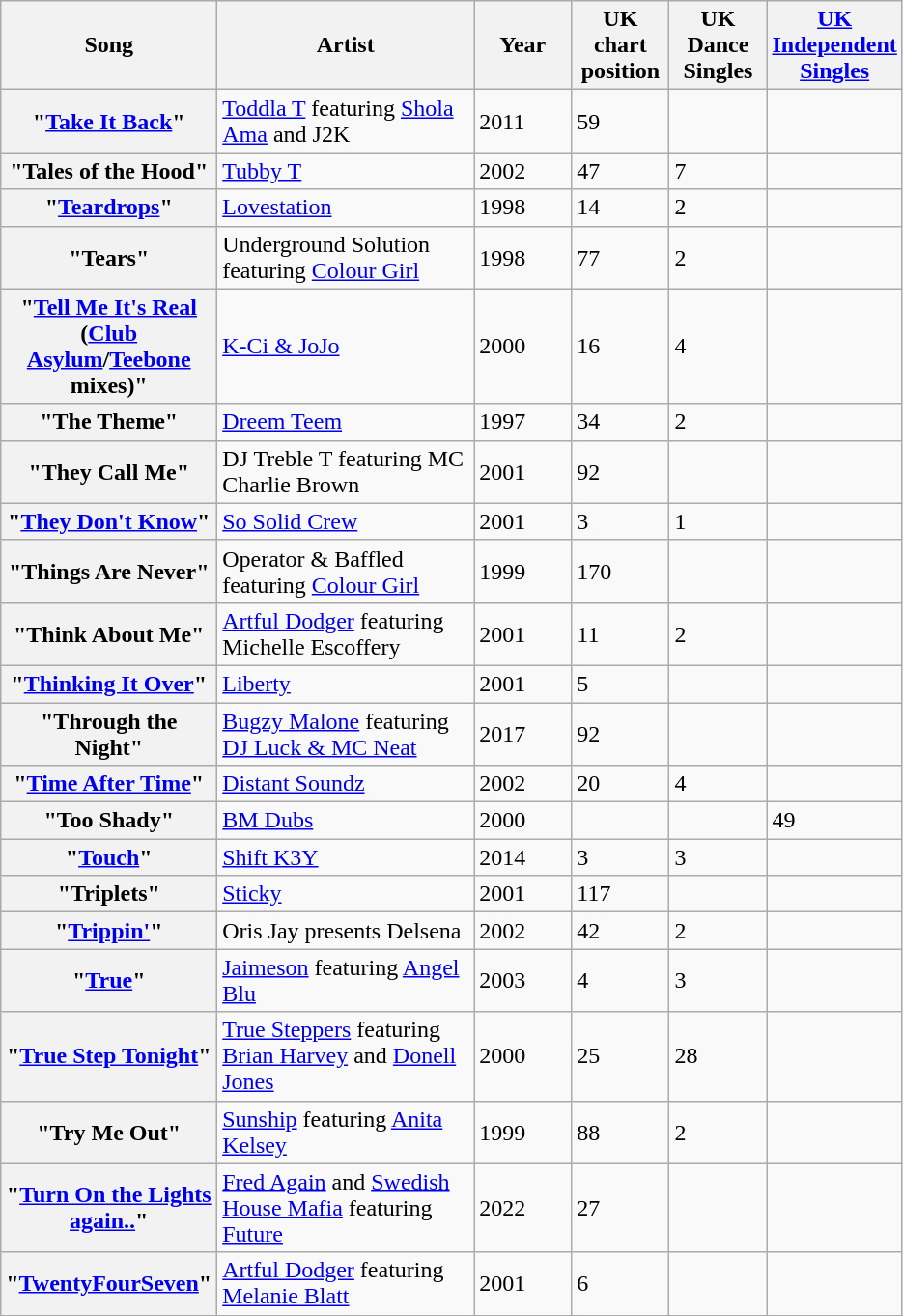<table class="wikitable plainrowheaders">
<tr>
<th scope="col" style="width:100px;">Song</th>
<th scope="col" style="width:170px;">Artist</th>
<th scope="col" style="width:60px;">Year</th>
<th scope="col" style="width:60px;">UK chart position</th>
<th scope="col" style="width:60px;">UK Dance Singles</th>
<th scope="col" style="width:60px;"><a href='#'>UK Independent Singles</a></th>
</tr>
<tr>
<th scope="row">"<a href='#'>Take It Back</a>"</th>
<td><a href='#'>Toddla T</a> featuring <a href='#'>Shola Ama</a> and J2K</td>
<td>2011</td>
<td>59</td>
<td></td>
<td></td>
</tr>
<tr>
<th scope="row">"Tales of the Hood"</th>
<td><a href='#'>Tubby T</a></td>
<td>2002</td>
<td>47</td>
<td>7</td>
<td></td>
</tr>
<tr>
<th scope="row">"<a href='#'>Teardrops</a>"</th>
<td><a href='#'>Lovestation</a></td>
<td>1998</td>
<td>14</td>
<td>2</td>
<td></td>
</tr>
<tr>
<th scope="row">"Tears"</th>
<td>Underground Solution featuring <a href='#'>Colour Girl</a></td>
<td>1998</td>
<td>77</td>
<td>2</td>
<td></td>
</tr>
<tr>
<th scope="row">"<a href='#'>Tell Me It's Real</a> (<a href='#'>Club Asylum</a>/<a href='#'>Teebone</a> mixes)"</th>
<td><a href='#'>K-Ci & JoJo</a></td>
<td>2000</td>
<td>16</td>
<td>4</td>
<td></td>
</tr>
<tr>
<th scope="row">"The Theme"</th>
<td><a href='#'>Dreem Teem</a></td>
<td>1997</td>
<td>34</td>
<td>2</td>
<td></td>
</tr>
<tr>
<th scope="row">"They Call Me"</th>
<td>DJ Treble T featuring MC Charlie Brown</td>
<td>2001</td>
<td>92</td>
<td></td>
<td></td>
</tr>
<tr>
<th scope="row">"<a href='#'>They Don't Know</a>"</th>
<td><a href='#'>So Solid Crew</a></td>
<td>2001</td>
<td>3</td>
<td>1</td>
<td></td>
</tr>
<tr>
<th scope="row">"Things Are Never"</th>
<td>Operator & Baffled featuring <a href='#'>Colour Girl</a></td>
<td>1999</td>
<td>170</td>
<td></td>
<td></td>
</tr>
<tr>
<th scope="row">"Think About Me"</th>
<td><a href='#'>Artful Dodger</a> featuring Michelle Escoffery</td>
<td>2001</td>
<td>11</td>
<td>2</td>
<td></td>
</tr>
<tr>
<th scope="row">"<a href='#'>Thinking It Over</a>"</th>
<td><a href='#'>Liberty</a></td>
<td>2001</td>
<td>5</td>
<td></td>
<td></td>
</tr>
<tr>
<th scope="row">"Through the Night"</th>
<td><a href='#'>Bugzy Malone</a> featuring <a href='#'>DJ Luck & MC Neat</a></td>
<td>2017</td>
<td>92</td>
<td></td>
<td></td>
</tr>
<tr>
<th scope="row">"<a href='#'>Time After Time</a>"</th>
<td><a href='#'>Distant Soundz</a></td>
<td>2002</td>
<td>20</td>
<td>4</td>
<td></td>
</tr>
<tr>
<th scope="row">"Too Shady"</th>
<td><a href='#'>BM Dubs</a></td>
<td>2000</td>
<td></td>
<td></td>
<td>49</td>
</tr>
<tr>
<th scope="row">"<a href='#'>Touch</a>"</th>
<td><a href='#'>Shift K3Y</a></td>
<td>2014</td>
<td>3</td>
<td>3</td>
<td></td>
</tr>
<tr>
<th scope="row">"Triplets"</th>
<td><a href='#'>Sticky</a></td>
<td>2001</td>
<td>117</td>
<td></td>
<td></td>
</tr>
<tr>
<th scope="row">"<a href='#'>Trippin'</a>"</th>
<td>Oris Jay presents Delsena</td>
<td>2002</td>
<td>42</td>
<td>2</td>
<td></td>
</tr>
<tr>
<th scope="row">"<a href='#'>True</a>"</th>
<td><a href='#'>Jaimeson</a> featuring <a href='#'>Angel Blu</a></td>
<td>2003</td>
<td>4</td>
<td>3</td>
<td></td>
</tr>
<tr>
<th scope="row">"<a href='#'>True Step Tonight</a>"</th>
<td><a href='#'>True Steppers</a> featuring <a href='#'>Brian Harvey</a> and <a href='#'>Donell Jones</a></td>
<td>2000</td>
<td>25</td>
<td>28</td>
<td></td>
</tr>
<tr>
<th scope="row">"Try Me Out"</th>
<td><a href='#'>Sunship</a> featuring <a href='#'>Anita Kelsey</a></td>
<td>1999</td>
<td>88</td>
<td>2</td>
<td></td>
</tr>
<tr>
<th scope="row">"<a href='#'>Turn On the Lights again..</a>"</th>
<td><a href='#'>Fred Again</a> and <a href='#'>Swedish House Mafia</a> featuring <a href='#'>Future</a></td>
<td>2022</td>
<td>27</td>
<td></td>
<td></td>
</tr>
<tr>
<th scope="row">"<a href='#'>TwentyFourSeven</a>"</th>
<td><a href='#'>Artful Dodger</a> featuring <a href='#'>Melanie Blatt</a></td>
<td>2001</td>
<td>6</td>
<td></td>
<td></td>
</tr>
<tr>
</tr>
</table>
